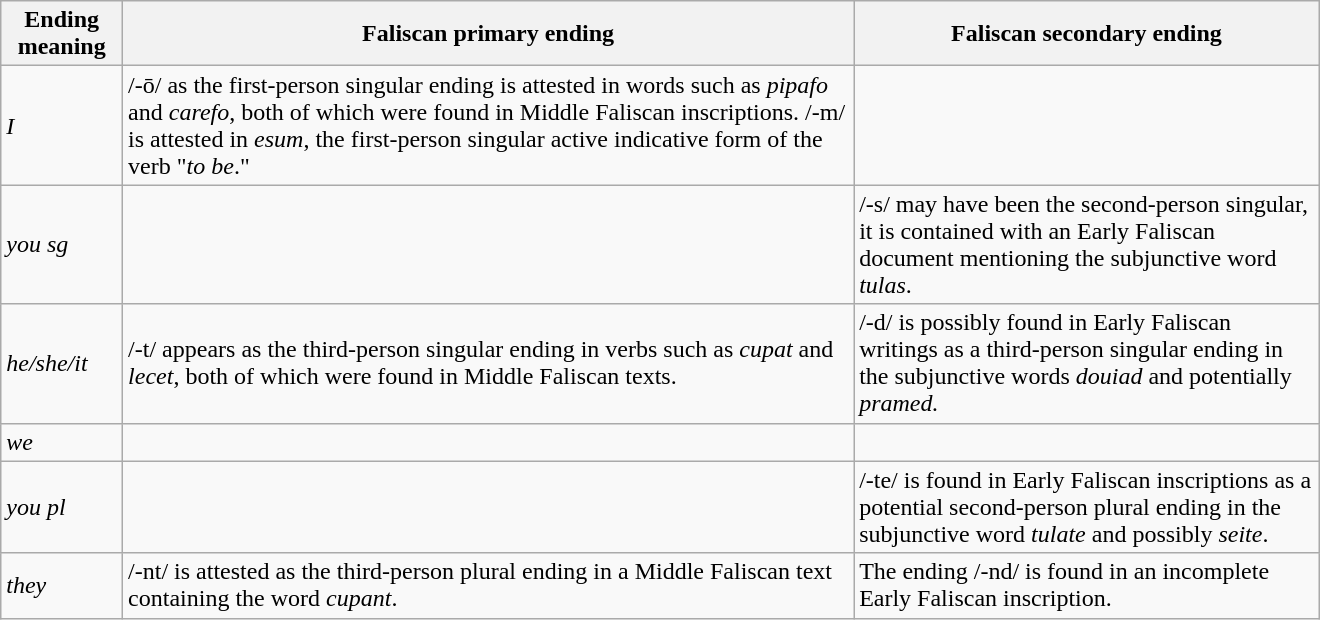<table class="wikitable mw-collapsible" style="width: 55em;">
<tr>
<th>Ending meaning</th>
<th>Faliscan primary ending</th>
<th>Faliscan secondary ending</th>
</tr>
<tr>
<td><em>I</em></td>
<td>/-ō/ as the first-person singular ending is attested in words such as <em>pipafo</em> and <em>carefo</em>, both of which were found in Middle Faliscan inscriptions. /-m/ is attested in <em>esum</em>,  the first-person singular active indicative form of the verb "<em>to be</em>."</td>
<td></td>
</tr>
<tr>
<td><em>you sg</em></td>
<td></td>
<td>/-s/ may have been the second-person singular, it is contained with an Early Faliscan document mentioning the subjunctive word <em>tulas</em>.</td>
</tr>
<tr>
<td><em>he/she/it</em></td>
<td>/-t/ appears as the third-person singular ending in verbs such as <em>cupat</em> and <em>lecet</em>, both of which were found in Middle Faliscan texts.</td>
<td>/-d/ is possibly found in Early Faliscan writings as a third-person singular ending in the subjunctive words <em>douiad</em> and potentially <em>pramed.</em></td>
</tr>
<tr>
<td><em>we</em></td>
<td></td>
<td></td>
</tr>
<tr>
<td><em>you pl</em></td>
<td></td>
<td>/-te/ is found in Early Faliscan inscriptions as a potential second-person plural ending in the subjunctive word <em>tulate</em> and possibly <em>seite</em>.</td>
</tr>
<tr>
<td><em>they</em></td>
<td>/-nt/ is attested as the third-person plural ending in a Middle Faliscan text containing the word <em>cupant</em>.</td>
<td>The ending /-nd/ is found in an incomplete Early Faliscan inscription.</td>
</tr>
</table>
